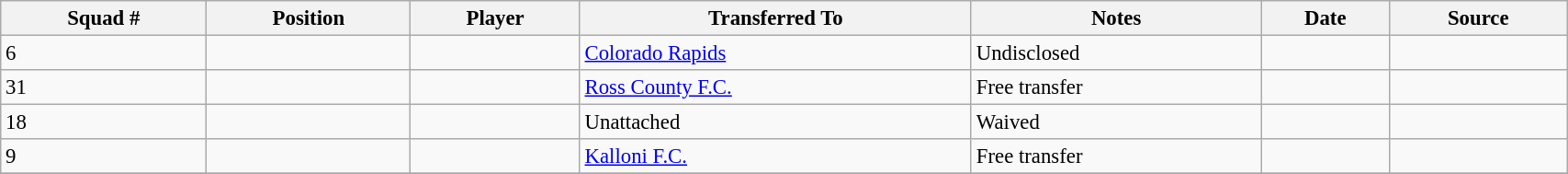<table class="wikitable sortable" style="width:90%; text-align:center; font-size:95%; text-align:left;">
<tr>
<th><strong>Squad #</strong></th>
<th><strong>Position</strong></th>
<th><strong>Player</strong></th>
<th><strong>Transferred To</strong></th>
<th><strong>Notes</strong></th>
<th><strong>Date</strong></th>
<th><strong>Source</strong></th>
</tr>
<tr>
<td>6</td>
<td></td>
<td></td>
<td> <a href='#'>Colorado Rapids</a></td>
<td>Undisclosed</td>
<td></td>
<td></td>
</tr>
<tr>
<td>31</td>
<td></td>
<td></td>
<td> <a href='#'>Ross County F.C.</a></td>
<td>Free transfer</td>
<td></td>
<td></td>
</tr>
<tr>
<td>18</td>
<td></td>
<td></td>
<td>Unattached</td>
<td>Waived</td>
<td></td>
<td></td>
</tr>
<tr>
<td>9</td>
<td></td>
<td></td>
<td> <a href='#'>Kalloni F.C.</a></td>
<td>Free transfer</td>
<td></td>
<td></td>
</tr>
<tr>
</tr>
</table>
